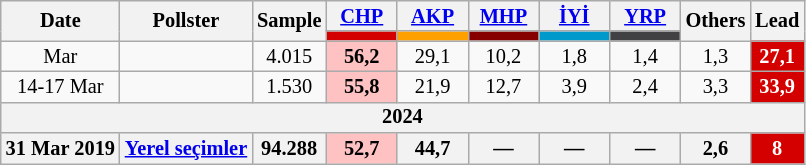<table class="wikitable mw-collapsible" style="text-align:center; font-size:85%; line-height:14px;">
<tr>
<th rowspan="2">Date</th>
<th rowspan="2">Pollster</th>
<th rowspan="2">Sample</th>
<th style="width:3em;"><a href='#'>CHP</a></th>
<th style="width:3em;"><a href='#'>AKP</a></th>
<th style="width:3em;"><a href='#'>MHP</a></th>
<th style="width:3em;"><a href='#'>İYİ</a></th>
<th style="width:3em;"><a href='#'>YRP</a></th>
<th rowspan="2">Others</th>
<th rowspan="2">Lead</th>
</tr>
<tr>
<th style="background:#d40000;"></th>
<th style="background:#fda000;"></th>
<th style="background:#870000;"></th>
<th style="background:#0099cc;"></th>
<th style="background:#414042;"></th>
</tr>
<tr>
<td>Mar</td>
<td></td>
<td>4.015</td>
<td style="background:#FFC2C2"><strong>56,2</strong></td>
<td>29,1</td>
<td>10,2</td>
<td>1,8</td>
<td>1,4</td>
<td>1,3</td>
<th style="background:#d40000; color:white;">27,1</th>
</tr>
<tr>
<td>14-17 Mar</td>
<td></td>
<td>1.530</td>
<td style="background:#FFC2C2"><strong>55,8</strong></td>
<td>21,9</td>
<td>12,7</td>
<td>3,9</td>
<td>2,4</td>
<td>3,3</td>
<th style="background:#d40000; color:white;">33,9</th>
</tr>
<tr>
<th colspan="10">2024</th>
</tr>
<tr>
<th>31 Mar 2019</th>
<th><a href='#'>Yerel seçimler</a></th>
<th>94.288</th>
<th style="background:#FFC2C2">52,7</th>
<th>44,7</th>
<th>—</th>
<th>—</th>
<th>—</th>
<th>2,6</th>
<th style="background:#d40000; color:white;">8</th>
</tr>
</table>
